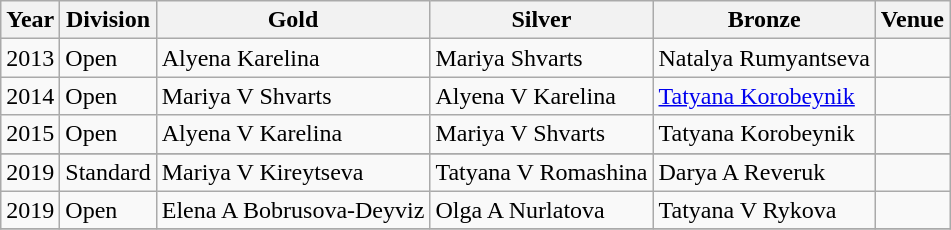<table class="wikitable sortable" style="text-align: left;">
<tr>
<th>Year</th>
<th>Division</th>
<th> Gold</th>
<th> Silver</th>
<th> Bronze</th>
<th>Venue</th>
</tr>
<tr>
<td>2013</td>
<td>Open</td>
<td>Alyena Karelina</td>
<td>Mariya Shvarts</td>
<td>Natalya Rumyantseva</td>
<td></td>
</tr>
<tr>
<td>2014</td>
<td>Open</td>
<td>Mariya V Shvarts</td>
<td>Alyena V Karelina</td>
<td><a href='#'>Tatyana Korobeynik</a></td>
<td></td>
</tr>
<tr>
<td>2015</td>
<td>Open</td>
<td>Alyena V Karelina</td>
<td>Mariya V Shvarts</td>
<td>Tatyana Korobeynik</td>
<td></td>
</tr>
<tr>
</tr>
<tr>
<td>2019</td>
<td>Standard</td>
<td>Mariya V Kireytseva</td>
<td>Tatyana V Romashina</td>
<td>Darya A Reveruk</td>
<td></td>
</tr>
<tr>
<td>2019</td>
<td>Open</td>
<td>Elena A Bobrusova-Deyviz</td>
<td>Olga A Nurlatova</td>
<td>Tatyana V Rykova</td>
<td></td>
</tr>
<tr>
</tr>
</table>
